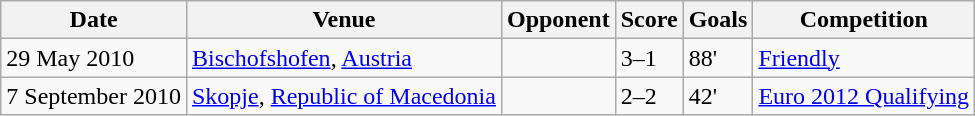<table class="wikitable" align=center>
<tr>
<th>Date</th>
<th>Venue</th>
<th>Opponent</th>
<th>Score</th>
<th>Goals</th>
<th>Competition</th>
</tr>
<tr>
<td>29 May 2010</td>
<td><a href='#'>Bischofshofen</a>, <a href='#'>Austria</a></td>
<td></td>
<td>3–1</td>
<td>88'</td>
<td><a href='#'>Friendly</a></td>
</tr>
<tr>
<td>7 September 2010</td>
<td><a href='#'>Skopje</a>, <a href='#'>Republic of Macedonia</a></td>
<td></td>
<td>2–2</td>
<td>42'</td>
<td><a href='#'>Euro 2012 Qualifying</a></td>
</tr>
</table>
